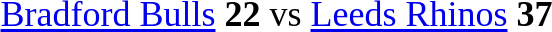<table style="font-size:150%;">
<tr>
<td> <a href='#'>Bradford Bulls</a> <strong>22</strong>  vs  <a href='#'>Leeds Rhinos</a> <strong>37</strong></td>
</tr>
</table>
